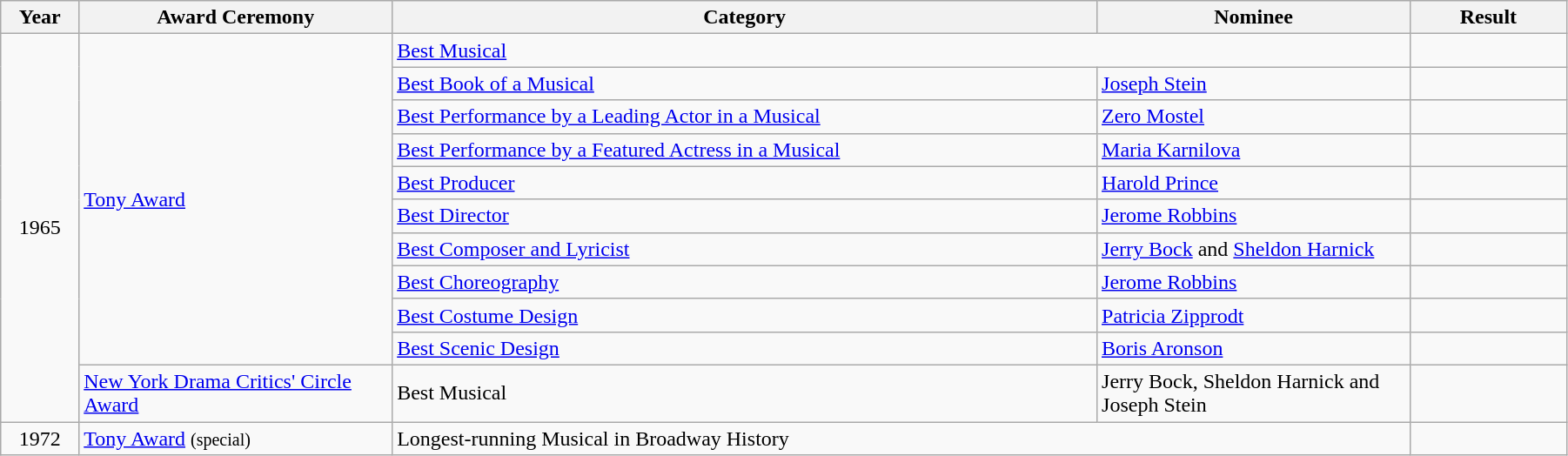<table class="wikitable" width="95%">
<tr>
<th width="5%">Year</th>
<th width="20%">Award Ceremony</th>
<th width="45%">Category</th>
<th width="20%">Nominee</th>
<th width="10%">Result</th>
</tr>
<tr>
<td rowspan="11" align="center">1965</td>
<td rowspan="10"><a href='#'>Tony Award</a></td>
<td colspan="2"><a href='#'>Best Musical</a></td>
<td></td>
</tr>
<tr>
<td><a href='#'>Best Book of a Musical</a></td>
<td><a href='#'>Joseph Stein</a></td>
<td></td>
</tr>
<tr>
<td><a href='#'>Best Performance by a Leading Actor in a Musical</a></td>
<td><a href='#'>Zero Mostel</a></td>
<td></td>
</tr>
<tr>
<td><a href='#'>Best Performance by a Featured Actress in a Musical</a></td>
<td><a href='#'>Maria Karnilova</a></td>
<td></td>
</tr>
<tr>
<td><a href='#'>Best Producer</a></td>
<td><a href='#'>Harold Prince</a></td>
<td></td>
</tr>
<tr>
<td><a href='#'>Best Director</a></td>
<td><a href='#'>Jerome Robbins</a></td>
<td></td>
</tr>
<tr>
<td><a href='#'>Best Composer and Lyricist</a></td>
<td><a href='#'>Jerry Bock</a> and <a href='#'>Sheldon Harnick</a></td>
<td></td>
</tr>
<tr>
<td><a href='#'>Best Choreography</a></td>
<td><a href='#'>Jerome Robbins</a></td>
<td></td>
</tr>
<tr>
<td><a href='#'>Best Costume Design</a></td>
<td><a href='#'>Patricia Zipprodt</a></td>
<td></td>
</tr>
<tr>
<td><a href='#'>Best Scenic Design</a></td>
<td><a href='#'>Boris Aronson</a></td>
<td></td>
</tr>
<tr>
<td><a href='#'>New York Drama Critics' Circle Award</a></td>
<td>Best Musical</td>
<td>Jerry Bock, Sheldon Harnick and Joseph Stein</td>
<td></td>
</tr>
<tr>
<td align="center">1972</td>
<td><a href='#'>Tony Award</a> <small>(special)</small></td>
<td colspan="2">Longest-running Musical in Broadway History</td>
<td></td>
</tr>
</table>
